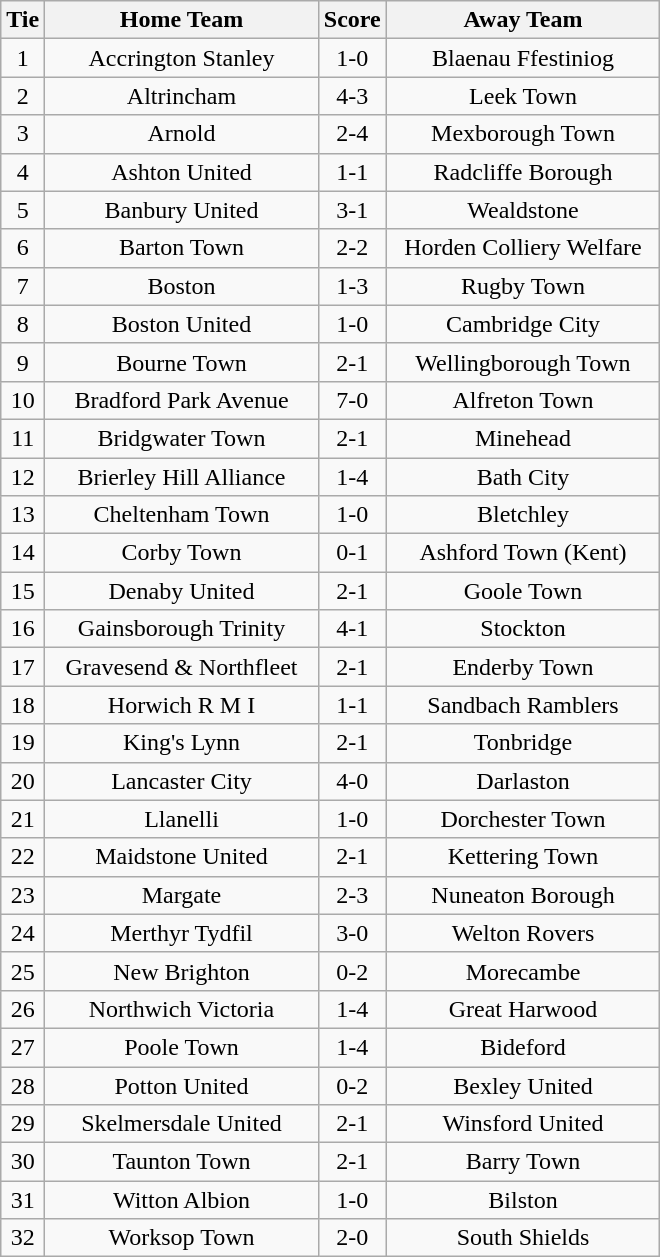<table class="wikitable" style="text-align:center;">
<tr>
<th width=20>Tie</th>
<th width=175>Home Team</th>
<th width=20>Score</th>
<th width=175>Away Team</th>
</tr>
<tr>
<td>1</td>
<td>Accrington Stanley</td>
<td>1-0</td>
<td>Blaenau Ffestiniog</td>
</tr>
<tr>
<td>2</td>
<td>Altrincham</td>
<td>4-3</td>
<td>Leek Town</td>
</tr>
<tr>
<td>3</td>
<td>Arnold</td>
<td>2-4</td>
<td>Mexborough Town</td>
</tr>
<tr>
<td>4</td>
<td>Ashton United</td>
<td>1-1</td>
<td>Radcliffe Borough</td>
</tr>
<tr>
<td>5</td>
<td>Banbury United</td>
<td>3-1</td>
<td>Wealdstone</td>
</tr>
<tr>
<td>6</td>
<td>Barton Town</td>
<td>2-2</td>
<td>Horden Colliery Welfare</td>
</tr>
<tr>
<td>7</td>
<td>Boston</td>
<td>1-3</td>
<td>Rugby Town</td>
</tr>
<tr>
<td>8</td>
<td>Boston United</td>
<td>1-0</td>
<td>Cambridge City</td>
</tr>
<tr>
<td>9</td>
<td>Bourne Town</td>
<td>2-1</td>
<td>Wellingborough Town</td>
</tr>
<tr>
<td>10</td>
<td>Bradford Park Avenue</td>
<td>7-0</td>
<td>Alfreton Town</td>
</tr>
<tr>
<td>11</td>
<td>Bridgwater Town</td>
<td>2-1</td>
<td>Minehead</td>
</tr>
<tr>
<td>12</td>
<td>Brierley Hill Alliance</td>
<td>1-4</td>
<td>Bath City</td>
</tr>
<tr>
<td>13</td>
<td>Cheltenham Town</td>
<td>1-0</td>
<td>Bletchley</td>
</tr>
<tr>
<td>14</td>
<td>Corby Town</td>
<td>0-1</td>
<td>Ashford Town (Kent)</td>
</tr>
<tr>
<td>15</td>
<td>Denaby United</td>
<td>2-1</td>
<td>Goole Town</td>
</tr>
<tr>
<td>16</td>
<td>Gainsborough Trinity</td>
<td>4-1</td>
<td>Stockton</td>
</tr>
<tr>
<td>17</td>
<td>Gravesend & Northfleet</td>
<td>2-1</td>
<td>Enderby Town</td>
</tr>
<tr>
<td>18</td>
<td>Horwich R M I</td>
<td>1-1</td>
<td>Sandbach Ramblers</td>
</tr>
<tr>
<td>19</td>
<td>King's Lynn</td>
<td>2-1</td>
<td>Tonbridge</td>
</tr>
<tr>
<td>20</td>
<td>Lancaster City</td>
<td>4-0</td>
<td>Darlaston</td>
</tr>
<tr>
<td>21</td>
<td>Llanelli</td>
<td>1-0</td>
<td>Dorchester Town</td>
</tr>
<tr>
<td>22</td>
<td>Maidstone United</td>
<td>2-1</td>
<td>Kettering Town</td>
</tr>
<tr>
<td>23</td>
<td>Margate</td>
<td>2-3</td>
<td>Nuneaton Borough</td>
</tr>
<tr>
<td>24</td>
<td>Merthyr Tydfil</td>
<td>3-0</td>
<td>Welton Rovers</td>
</tr>
<tr>
<td>25</td>
<td>New Brighton</td>
<td>0-2</td>
<td>Morecambe</td>
</tr>
<tr>
<td>26</td>
<td>Northwich Victoria</td>
<td>1-4</td>
<td>Great Harwood</td>
</tr>
<tr>
<td>27</td>
<td>Poole Town</td>
<td>1-4</td>
<td>Bideford</td>
</tr>
<tr>
<td>28</td>
<td>Potton United</td>
<td>0-2</td>
<td>Bexley United</td>
</tr>
<tr>
<td>29</td>
<td>Skelmersdale United</td>
<td>2-1</td>
<td>Winsford United</td>
</tr>
<tr>
<td>30</td>
<td>Taunton Town</td>
<td>2-1</td>
<td>Barry Town</td>
</tr>
<tr>
<td>31</td>
<td>Witton Albion</td>
<td>1-0</td>
<td>Bilston</td>
</tr>
<tr>
<td>32</td>
<td>Worksop Town</td>
<td>2-0</td>
<td>South Shields</td>
</tr>
</table>
